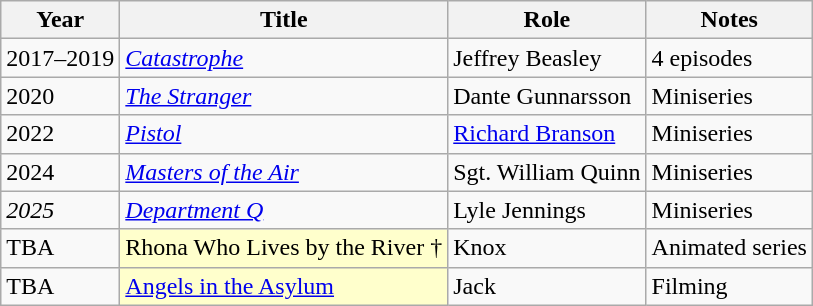<table class="wikitable sortable">
<tr>
<th>Year</th>
<th>Title</th>
<th>Role</th>
<th class="unsortable">Notes</th>
</tr>
<tr>
<td>2017–2019</td>
<td><em><a href='#'>Catastrophe</a></em></td>
<td>Jeffrey Beasley</td>
<td>4 episodes</td>
</tr>
<tr>
<td>2020</td>
<td><em><a href='#'>The Stranger</a></em></td>
<td>Dante Gunnarsson</td>
<td>Miniseries</td>
</tr>
<tr>
<td>2022</td>
<td><em><a href='#'>Pistol</a></em></td>
<td><a href='#'>Richard Branson</a></td>
<td>Miniseries</td>
</tr>
<tr>
<td>2024</td>
<td><em><a href='#'>Masters of the Air</a></em></td>
<td>Sgt. William Quinn</td>
<td>Miniseries</td>
</tr>
<tr>
<td><em>2025</em></td>
<td><em><a href='#'>Department Q</a></td>
<td>Lyle Jennings</td>
<td>Miniseries</td>
</tr>
<tr>
<td></em>TBA<em></td>
<td style="background:#FFFFCC;"></em>Rhona Who Lives by the River  †<em></td>
<td></em>Knox<em></td>
<td>Animated series</td>
</tr>
<tr>
<td></em>TBA<em></td>
<td style="background:#FFFFCC;"></em><a href='#'>Angels in the Asylum</a> <em></td>
<td></em>Jack<em></td>
<td>Filming</td>
</tr>
</table>
